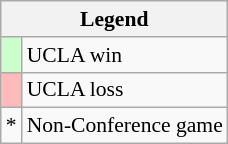<table class="wikitable" style="font-size:90%">
<tr>
<th colspan=2>Legend</th>
</tr>
<tr>
<td style="background:#ccffcc;"> </td>
<td>UCLA win</td>
</tr>
<tr>
<td style="background:#fbb;"> </td>
<td>UCLA loss</td>
</tr>
<tr>
<td>*</td>
<td>Non-Conference game</td>
</tr>
</table>
